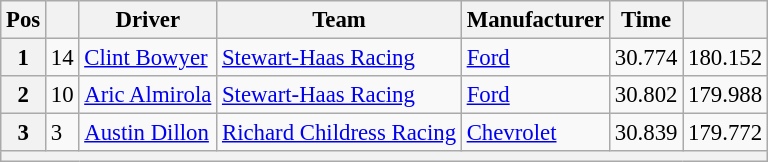<table class="wikitable" style="font-size:95%">
<tr>
<th>Pos</th>
<th></th>
<th>Driver</th>
<th>Team</th>
<th>Manufacturer</th>
<th>Time</th>
<th></th>
</tr>
<tr>
<th>1</th>
<td>14</td>
<td><a href='#'>Clint Bowyer</a></td>
<td><a href='#'>Stewart-Haas Racing</a></td>
<td><a href='#'>Ford</a></td>
<td>30.774</td>
<td>180.152</td>
</tr>
<tr>
<th>2</th>
<td>10</td>
<td><a href='#'>Aric Almirola</a></td>
<td><a href='#'>Stewart-Haas Racing</a></td>
<td><a href='#'>Ford</a></td>
<td>30.802</td>
<td>179.988</td>
</tr>
<tr>
<th>3</th>
<td>3</td>
<td><a href='#'>Austin Dillon</a></td>
<td><a href='#'>Richard Childress Racing</a></td>
<td><a href='#'>Chevrolet</a></td>
<td>30.839</td>
<td>179.772</td>
</tr>
<tr>
<th colspan="7"></th>
</tr>
</table>
